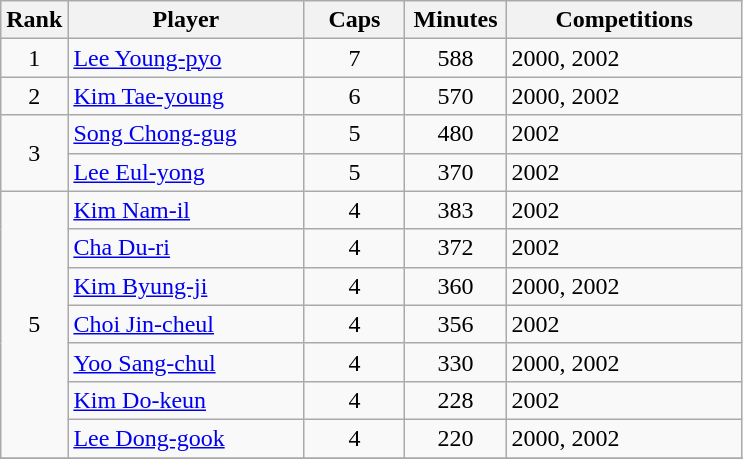<table class="wikitable sortable" style="text-align: center;">
<tr>
<th width="30">Rank</th>
<th width="150">Player</th>
<th width="60">Caps</th>
<th width="60">Minutes</th>
<th width="150">Competitions</th>
</tr>
<tr>
<td>1</td>
<td align=left><a href='#'>Lee Young-pyo</a></td>
<td>7</td>
<td>588</td>
<td align=left>2000, 2002</td>
</tr>
<tr>
<td>2</td>
<td align=left><a href='#'>Kim Tae-young</a></td>
<td>6</td>
<td>570</td>
<td align=left>2000, 2002</td>
</tr>
<tr>
<td rowspan=2>3</td>
<td align=left><a href='#'>Song Chong-gug</a></td>
<td>5</td>
<td>480</td>
<td align=left>2002</td>
</tr>
<tr>
<td align=left><a href='#'>Lee Eul-yong</a></td>
<td>5</td>
<td>370</td>
<td align=left>2002</td>
</tr>
<tr>
<td rowspan=7>5</td>
<td align=left><a href='#'>Kim Nam-il</a></td>
<td>4</td>
<td>383</td>
<td align=left>2002</td>
</tr>
<tr>
<td align=left><a href='#'>Cha Du-ri</a></td>
<td>4</td>
<td>372</td>
<td align=left>2002</td>
</tr>
<tr>
<td align=left><a href='#'>Kim Byung-ji</a></td>
<td>4</td>
<td>360</td>
<td align=left>2000, 2002</td>
</tr>
<tr>
<td align=left><a href='#'>Choi Jin-cheul</a></td>
<td>4</td>
<td>356</td>
<td align=left>2002</td>
</tr>
<tr>
<td align=left><a href='#'>Yoo Sang-chul</a></td>
<td>4</td>
<td>330</td>
<td align=left>2000, 2002</td>
</tr>
<tr>
<td align=left><a href='#'>Kim Do-keun</a></td>
<td>4</td>
<td>228</td>
<td align=left>2002</td>
</tr>
<tr>
<td align=left><a href='#'>Lee Dong-gook</a></td>
<td>4</td>
<td>220</td>
<td align=left>2000, 2002</td>
</tr>
<tr>
</tr>
</table>
